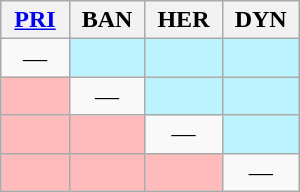<table class="wikitable" style="text-align:center" width=200>
<tr>
<th width=30><a href='#'>PRI</a></th>
<th width=30>BAN</th>
<th width=30>HER</th>
<th width=30>DYN</th>
</tr>
<tr>
<td>—</td>
<td style="background:#bbf3ff;"></td>
<td style="background:#bbf3ff;"></td>
<td style="background:#bbf3ff;"></td>
</tr>
<tr>
<td style="background:#ffbbbb;"></td>
<td>—</td>
<td style="background:#bbf3ff;"></td>
<td style="background:#bbf3ff;"></td>
</tr>
<tr>
<td style="background:#ffbbbb;"></td>
<td style="background:#ffbbbb;"></td>
<td>—</td>
<td style="background:#bbf3ff;"></td>
</tr>
<tr>
<td style="background:#ffbbbb;"></td>
<td style="background:#ffbbbb;"></td>
<td style="background:#ffbbbb;"></td>
<td>—</td>
</tr>
</table>
